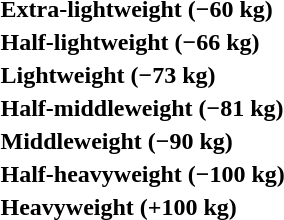<table>
<tr>
<th rowspan=2 style="text-align:left;">Extra-lightweight (−60 kg)</th>
<td rowspan=2></td>
<td rowspan=2></td>
<td></td>
</tr>
<tr>
<td></td>
</tr>
<tr>
<th rowspan=2 style="text-align:left;">Half-lightweight (−66 kg)</th>
<td rowspan=2></td>
<td rowspan=2></td>
<td></td>
</tr>
<tr>
<td></td>
</tr>
<tr>
<th rowspan=2 style="text-align:left;">Lightweight (−73 kg)</th>
<td rowspan=2></td>
<td rowspan=2></td>
<td></td>
</tr>
<tr>
<td></td>
</tr>
<tr>
<th rowspan=2 style="text-align:left;">Half-middleweight (−81 kg)</th>
<td rowspan=2></td>
<td rowspan=2></td>
<td></td>
</tr>
<tr>
<td></td>
</tr>
<tr>
<th rowspan=2 style="text-align:left;">Middleweight (−90 kg)</th>
<td rowspan=2></td>
<td rowspan=2></td>
<td></td>
</tr>
<tr>
<td></td>
</tr>
<tr>
<th rowspan=2 style="text-align:left;">Half-heavyweight (−100 kg)</th>
<td rowspan=2></td>
<td rowspan=2></td>
<td></td>
</tr>
<tr>
<td></td>
</tr>
<tr>
<th rowspan=2 style="text-align:left;">Heavyweight (+100 kg)</th>
<td rowspan=2></td>
<td rowspan=2></td>
<td></td>
</tr>
<tr>
<td></td>
</tr>
</table>
